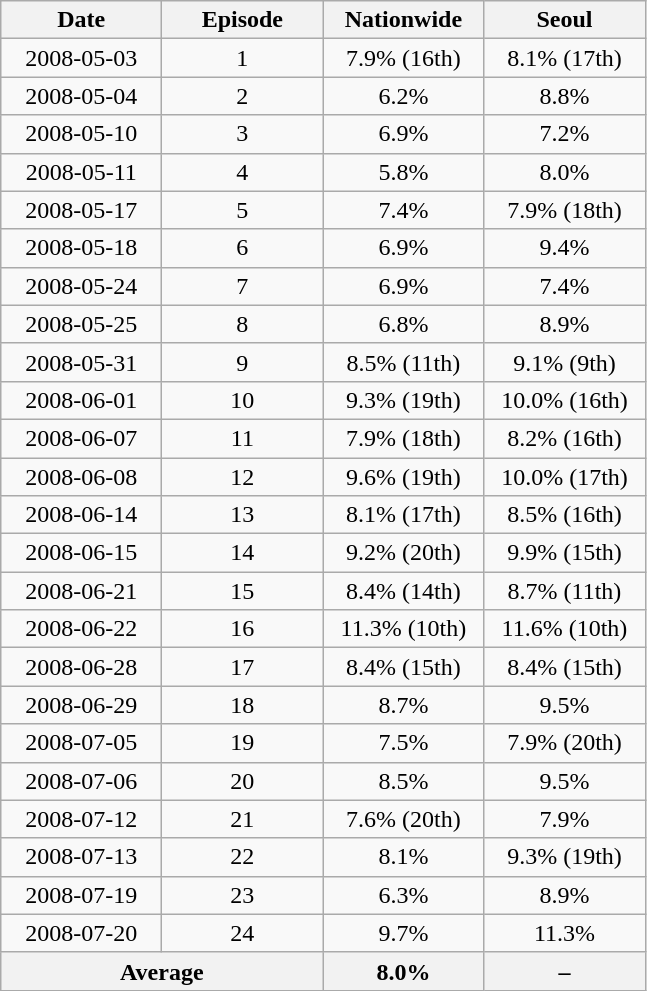<table class="wikitable">
<tr>
<th width=100>Date</th>
<th width=100>Episode</th>
<th width=100>Nationwide</th>
<th width=100>Seoul</th>
</tr>
<tr align=center>
<td>2008-05-03</td>
<td>1</td>
<td>7.9% (16th)</td>
<td>8.1% (17th)</td>
</tr>
<tr align=center>
<td>2008-05-04</td>
<td>2</td>
<td>6.2%</td>
<td>8.8%</td>
</tr>
<tr align=center>
<td>2008-05-10</td>
<td>3</td>
<td>6.9%</td>
<td>7.2%</td>
</tr>
<tr align=center>
<td>2008-05-11</td>
<td>4</td>
<td>5.8%</td>
<td>8.0%</td>
</tr>
<tr align=center>
<td>2008-05-17</td>
<td>5</td>
<td>7.4%</td>
<td>7.9% (18th)</td>
</tr>
<tr align=center>
<td>2008-05-18</td>
<td>6</td>
<td>6.9%</td>
<td>9.4%</td>
</tr>
<tr align=center>
<td>2008-05-24</td>
<td>7</td>
<td>6.9%</td>
<td>7.4%</td>
</tr>
<tr align=center>
<td>2008-05-25</td>
<td>8</td>
<td>6.8%</td>
<td>8.9%</td>
</tr>
<tr align=center>
<td>2008-05-31</td>
<td>9</td>
<td>8.5% (11th)</td>
<td>9.1% (9th)</td>
</tr>
<tr align=center>
<td>2008-06-01</td>
<td>10</td>
<td>9.3% (19th)</td>
<td>10.0% (16th)</td>
</tr>
<tr align=center>
<td>2008-06-07</td>
<td>11</td>
<td>7.9% (18th)</td>
<td>8.2% (16th)</td>
</tr>
<tr align=center>
<td>2008-06-08</td>
<td>12</td>
<td>9.6% (19th)</td>
<td>10.0% (17th)</td>
</tr>
<tr align=center>
<td>2008-06-14</td>
<td>13</td>
<td>8.1% (17th)</td>
<td>8.5% (16th)</td>
</tr>
<tr align=center>
<td>2008-06-15</td>
<td>14</td>
<td>9.2% (20th)</td>
<td>9.9% (15th)</td>
</tr>
<tr align=center>
<td>2008-06-21</td>
<td>15</td>
<td>8.4% (14th)</td>
<td>8.7% (11th)</td>
</tr>
<tr align=center>
<td>2008-06-22</td>
<td>16</td>
<td>11.3% (10th)</td>
<td>11.6% (10th)</td>
</tr>
<tr align=center>
<td>2008-06-28</td>
<td>17</td>
<td>8.4% (15th)</td>
<td>8.4% (15th)</td>
</tr>
<tr align=center>
<td>2008-06-29</td>
<td>18</td>
<td>8.7%</td>
<td>9.5%</td>
</tr>
<tr align=center>
<td>2008-07-05</td>
<td>19</td>
<td>7.5%</td>
<td>7.9% (20th)</td>
</tr>
<tr align=center>
<td>2008-07-06</td>
<td>20</td>
<td>8.5%</td>
<td>9.5%</td>
</tr>
<tr align=center>
<td>2008-07-12</td>
<td>21</td>
<td>7.6% (20th)</td>
<td>7.9%</td>
</tr>
<tr align=center>
<td>2008-07-13</td>
<td>22</td>
<td>8.1%</td>
<td>9.3% (19th)</td>
</tr>
<tr align=center>
<td>2008-07-19</td>
<td>23</td>
<td>6.3%</td>
<td>8.9%</td>
</tr>
<tr align=center>
<td>2008-07-20</td>
<td>24</td>
<td>9.7%</td>
<td>11.3%</td>
</tr>
<tr align="center">
<th colspan=2>Average</th>
<th>8.0%</th>
<th>–</th>
</tr>
</table>
